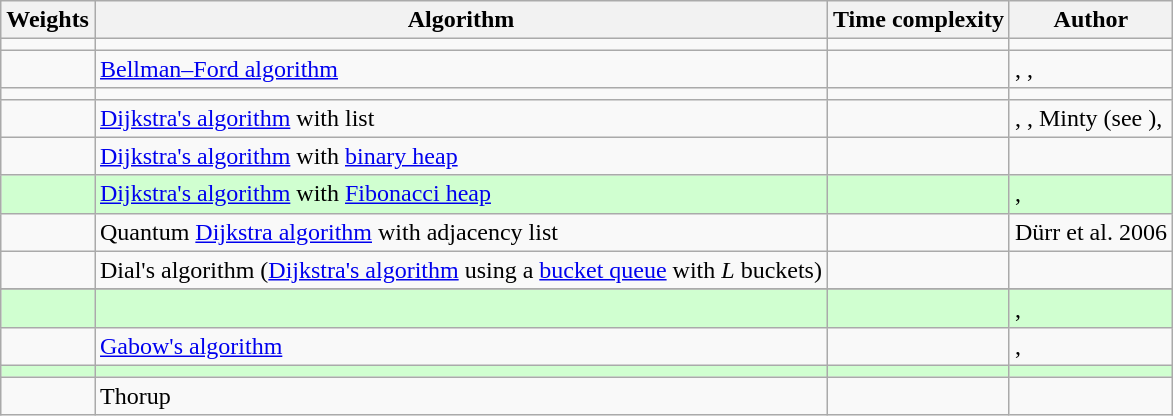<table class=wikitable>
<tr>
<th>Weights</th>
<th>Algorithm</th>
<th>Time complexity</th>
<th>Author</th>
</tr>
<tr>
<td></td>
<td></td>
<td></td>
<td></td>
</tr>
<tr>
<td></td>
<td><a href='#'>Bellman–Ford algorithm</a></td>
<td></td>
<td>, , </td>
</tr>
<tr>
<td></td>
<td></td>
<td></td>
<td></td>
</tr>
<tr>
<td></td>
<td><a href='#'>Dijkstra's algorithm</a> with list</td>
<td></td>
<td>, , Minty (see ), </td>
</tr>
<tr>
<td></td>
<td><a href='#'>Dijkstra's algorithm</a> with <a href='#'>binary heap</a></td>
<td></td>
<td></td>
</tr>
<tr style="background: #d0ffd0">
<td></td>
<td><a href='#'>Dijkstra's algorithm</a> with <a href='#'>Fibonacci heap</a></td>
<td></td>
<td>, </td>
</tr>
<tr>
<td></td>
<td>Quantum <a href='#'>Dijkstra algorithm</a> with adjacency list</td>
<td></td>
<td>Dürr et al. 2006</td>
</tr>
<tr>
<td></td>
<td>Dial's algorithm (<a href='#'>Dijkstra's algorithm</a> using a <a href='#'>bucket queue</a> with <em>L</em> buckets)</td>
<td></td>
<td></td>
</tr>
<tr>
</tr>
<tr style="background: #d0ffd0">
<td></td>
<td></td>
<td></td>
<td>, </td>
</tr>
<tr>
<td></td>
<td><a href='#'>Gabow's algorithm</a></td>
<td></td>
<td>, </td>
</tr>
<tr style="background: #d0ffd0">
<td></td>
<td></td>
<td></td>
<td></td>
</tr>
<tr>
<td></td>
<td>Thorup</td>
<td></td>
<td></td>
</tr>
</table>
